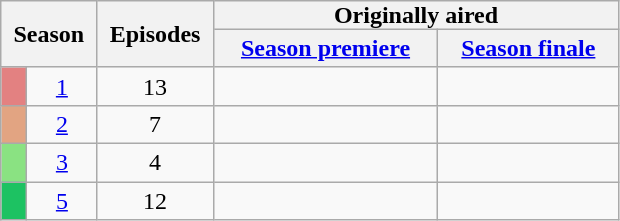<table class="wikitable plainrowheaders" style="text-align:center;">
<tr>
<th scope="col" style="padding:0 8px;" colspan="2" rowspan="2">Season</th>
<th scope="col" style="padding:0 8px;" rowspan="2">Episodes</th>
<th scope="col" style="padding:0 80px;" colspan="2">Originally aired</th>
</tr>
<tr>
<th scope="col"><a href='#'>Season premiere</a></th>
<th scope="col"><a href='#'>Season finale</a></th>
</tr>
<tr>
<td scope="row" style="background:#e38181; color:#100; width:10px;"></td>
<td><a href='#'>1</a></td>
<td>13</td>
<td></td>
<td></td>
</tr>
<tr>
<td scope="row" style="background:#e2a482; color:#100; width:10px;"></td>
<td><a href='#'>2</a></td>
<td>7</td>
<td></td>
<td></td>
</tr>
<tr>
<td scope="row" style="background:#8ae282; color:#100; width:10px;"></td>
<td><a href='#'>3</a></td>
<td>4</td>
<td></td>
<td></td>
</tr>
<tr>
<td scope="row" style="background:#1dc262; color:#100; width:10px;"></td>
<td><a href='#'>5</a></td>
<td>12</td>
<td></td>
<td></td>
</tr>
</table>
